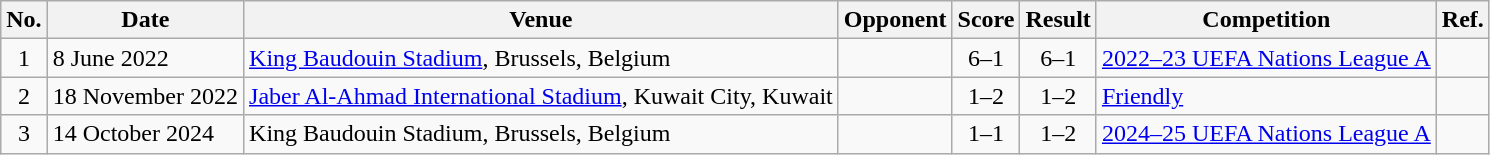<table class="wikitable">
<tr>
<th scope="col">No.</th>
<th scope="col">Date</th>
<th scope="col">Venue</th>
<th scope="col">Opponent</th>
<th scope="col">Score</th>
<th scope="col">Result</th>
<th scope="col">Competition</th>
<th scope="col">Ref.</th>
</tr>
<tr>
<td align="center">1</td>
<td>8 June 2022</td>
<td><a href='#'>King Baudouin Stadium</a>, Brussels, Belgium</td>
<td></td>
<td align="center">6–1</td>
<td align="center">6–1</td>
<td><a href='#'>2022–23 UEFA Nations League A</a></td>
<td align="center"></td>
</tr>
<tr>
<td align="center">2</td>
<td>18 November 2022</td>
<td><a href='#'>Jaber Al-Ahmad International Stadium</a>, Kuwait City, Kuwait</td>
<td></td>
<td align="center">1–2</td>
<td align="center">1–2</td>
<td><a href='#'>Friendly</a></td>
<td align="center"></td>
</tr>
<tr>
<td align="center">3</td>
<td>14 October 2024</td>
<td>King Baudouin Stadium, Brussels, Belgium</td>
<td></td>
<td align="center">1–1</td>
<td align="center">1–2</td>
<td><a href='#'>2024–25 UEFA Nations League A</a></td>
<td align="center"></td>
</tr>
</table>
